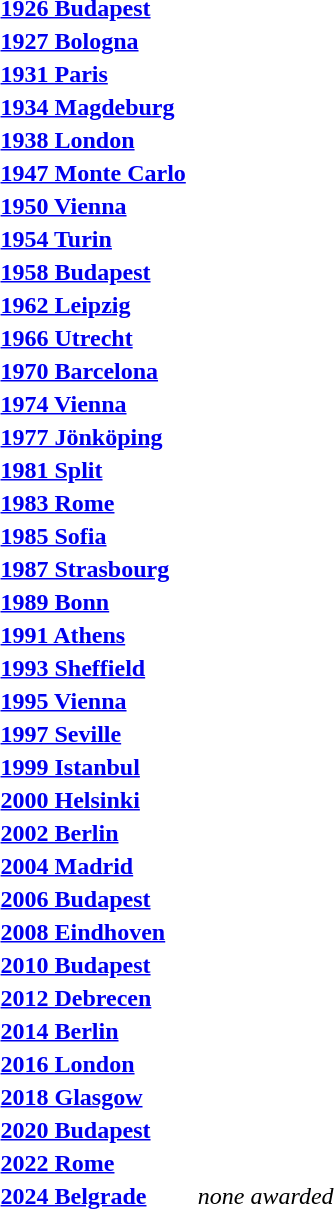<table>
<tr>
<th style="text-align:left;"><a href='#'>1926 Budapest</a></th>
<td></td>
<td></td>
<td></td>
</tr>
<tr>
<th style="text-align:left;"><a href='#'>1927 Bologna</a></th>
<td></td>
<td></td>
<td></td>
</tr>
<tr>
<th style="text-align:left;"><a href='#'>1931 Paris</a></th>
<td></td>
<td></td>
<td></td>
</tr>
<tr>
<th style="text-align:left;"><a href='#'>1934 Magdeburg</a></th>
<td></td>
<td></td>
<td></td>
</tr>
<tr>
<th style="text-align:left;"><a href='#'>1938 London</a></th>
<td></td>
<td></td>
<td></td>
</tr>
<tr>
<th style="text-align:left;"><a href='#'>1947 Monte Carlo</a></th>
<td></td>
<td></td>
<td></td>
</tr>
<tr>
<th style="text-align:left;"><a href='#'>1950 Vienna</a></th>
<td></td>
<td></td>
<td></td>
</tr>
<tr>
<th style="text-align:left;"><a href='#'>1954 Turin</a></th>
<td></td>
<td></td>
<td></td>
</tr>
<tr>
<th style="text-align:left;"><a href='#'>1958 Budapest</a></th>
<td></td>
<td></td>
<td></td>
</tr>
<tr>
<th style="text-align:left;"><a href='#'>1962 Leipzig</a></th>
<td></td>
<td></td>
<td></td>
</tr>
<tr>
<th style="text-align:left;"><a href='#'>1966 Utrecht</a></th>
<td></td>
<td></td>
<td></td>
</tr>
<tr>
<th style="text-align:left;"><a href='#'>1970 Barcelona</a></th>
<td></td>
<td></td>
<td></td>
</tr>
<tr>
<th style="text-align:left;"><a href='#'>1974 Vienna</a></th>
<td></td>
<td></td>
<td></td>
</tr>
<tr>
<th style="text-align:left;"><a href='#'>1977 Jönköping</a></th>
<td></td>
<td></td>
<td></td>
</tr>
<tr>
<th style="text-align:left;"><a href='#'>1981 Split</a></th>
<td></td>
<td></td>
<td></td>
</tr>
<tr>
<th style="text-align:left;"><a href='#'>1983 Rome</a></th>
<td></td>
<td></td>
<td></td>
</tr>
<tr>
<th style="text-align:left;"><a href='#'>1985 Sofia</a></th>
<td></td>
<td></td>
<td></td>
</tr>
<tr>
<th style="text-align:left;"><a href='#'>1987 Strasbourg</a></th>
<td></td>
<td></td>
<td></td>
</tr>
<tr>
<th style="text-align:left;"><a href='#'>1989 Bonn</a></th>
<td></td>
<td></td>
<td></td>
</tr>
<tr>
<th style="text-align:left;"><a href='#'>1991 Athens</a></th>
<td></td>
<td></td>
<td></td>
</tr>
<tr>
<th style="text-align:left;"><a href='#'>1993 Sheffield</a></th>
<td></td>
<td></td>
<td></td>
</tr>
<tr>
<th style="text-align:left;"><a href='#'>1995 Vienna</a></th>
<td></td>
<td></td>
<td></td>
</tr>
<tr>
<th style="text-align:left;"><a href='#'>1997 Seville</a></th>
<td></td>
<td></td>
<td></td>
</tr>
<tr>
<th style="text-align:left;"><a href='#'>1999 Istanbul</a></th>
<td></td>
<td></td>
<td></td>
</tr>
<tr>
<th style="text-align:left;"><a href='#'>2000 Helsinki</a></th>
<td></td>
<td></td>
<td></td>
</tr>
<tr>
<th style="text-align:left;"><a href='#'>2002 Berlin</a></th>
<td></td>
<td></td>
<td></td>
</tr>
<tr>
<th style="text-align:left;"><a href='#'>2004 Madrid</a></th>
<td></td>
<td></td>
<td></td>
</tr>
<tr>
<th style="text-align:left;"><a href='#'>2006 Budapest</a></th>
<td></td>
<td></td>
<td></td>
</tr>
<tr>
<th style="text-align:left;"><a href='#'>2008 Eindhoven</a></th>
<td></td>
<td></td>
<td></td>
</tr>
<tr>
<th style="text-align:left;"><a href='#'>2010 Budapest</a></th>
<td></td>
<td></td>
<td></td>
</tr>
<tr>
<th style="text-align:left;"><a href='#'>2012 Debrecen</a></th>
<td></td>
<td></td>
<td></td>
</tr>
<tr>
<th style="text-align:left;"><a href='#'>2014 Berlin</a></th>
<td></td>
<td></td>
<td></td>
</tr>
<tr>
<th style="text-align:left;"><a href='#'>2016 London</a></th>
<td></td>
<td></td>
<td></td>
</tr>
<tr>
<th style="text-align:left;"><a href='#'>2018 Glasgow</a></th>
<td></td>
<td></td>
<td></td>
</tr>
<tr>
<th style="text-align:left;"><a href='#'>2020 Budapest</a></th>
<td></td>
<td></td>
<td></td>
</tr>
<tr>
<th style="text-align:left;"><a href='#'>2022 Rome</a></th>
<td></td>
<td></td>
<td></td>
</tr>
<tr>
<th style="text-align:left;" rowspan=2><a href='#'>2024 Belgrade</a></th>
<td></td>
<td rowspan=2><em>none awarded</em></td>
<td rowspan=2></td>
</tr>
<tr>
<td></td>
</tr>
</table>
